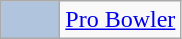<table class="wikitable">
<tr>
<td style="background-color:lightsteelblue; border:1px solid #aaaaaa; width:2em;"></td>
<td><a href='#'>Pro Bowler</a></td>
</tr>
</table>
